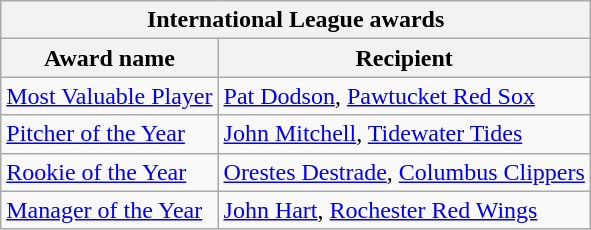<table class="wikitable">
<tr>
<th colspan="2">International League awards</th>
</tr>
<tr>
<th>Award name</th>
<th>Recipient</th>
</tr>
<tr>
<td><a href='#'>Most Valuable Player</a></td>
<td><a href='#'>Pat Dodson</a>, <a href='#'>Pawtucket Red Sox</a></td>
</tr>
<tr>
<td><a href='#'>Pitcher of the Year</a></td>
<td><a href='#'>John Mitchell</a>, <a href='#'>Tidewater Tides</a></td>
</tr>
<tr>
<td><a href='#'>Rookie of the Year</a></td>
<td><a href='#'>Orestes Destrade</a>, <a href='#'>Columbus Clippers</a></td>
</tr>
<tr>
<td><a href='#'>Manager of the Year</a></td>
<td><a href='#'>John Hart</a>, <a href='#'>Rochester Red Wings</a></td>
</tr>
</table>
